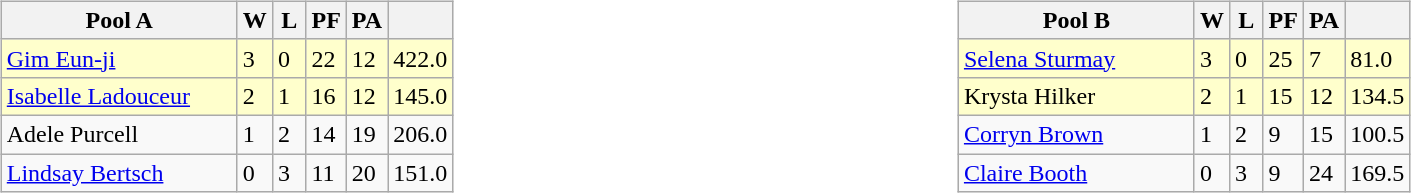<table>
<tr>
<td valign=top width=10%><br><table class=wikitable>
<tr>
<th width=150>Pool A</th>
<th width=15>W</th>
<th width=15>L</th>
<th width=15>PF</th>
<th width=15>PA</th>
<th width=20></th>
</tr>
<tr bgcolor=#ffffcc>
<td> <a href='#'>Gim Eun-ji</a></td>
<td>3</td>
<td>0</td>
<td>22</td>
<td>12</td>
<td>422.0</td>
</tr>
<tr bgcolor=#ffffcc>
<td> <a href='#'>Isabelle Ladouceur</a></td>
<td>2</td>
<td>1</td>
<td>16</td>
<td>12</td>
<td>145.0</td>
</tr>
<tr>
<td> Adele Purcell</td>
<td>1</td>
<td>2</td>
<td>14</td>
<td>19</td>
<td>206.0</td>
</tr>
<tr>
<td> <a href='#'>Lindsay Bertsch</a></td>
<td>0</td>
<td>3</td>
<td>11</td>
<td>20</td>
<td>151.0</td>
</tr>
</table>
</td>
<td valign=top width=10%><br><table class=wikitable>
<tr>
<th width=150>Pool B</th>
<th width=15>W</th>
<th width=15>L</th>
<th width=15>PF</th>
<th width=15>PA</th>
<th width=20></th>
</tr>
<tr bgcolor=#ffffcc>
<td> <a href='#'>Selena Sturmay</a></td>
<td>3</td>
<td>0</td>
<td>25</td>
<td>7</td>
<td>81.0</td>
</tr>
<tr bgcolor=#ffffcc>
<td> Krysta Hilker</td>
<td>2</td>
<td>1</td>
<td>15</td>
<td>12</td>
<td>134.5</td>
</tr>
<tr>
<td> <a href='#'>Corryn Brown</a></td>
<td>1</td>
<td>2</td>
<td>9</td>
<td>15</td>
<td>100.5</td>
</tr>
<tr>
<td> <a href='#'>Claire Booth</a></td>
<td>0</td>
<td>3</td>
<td>9</td>
<td>24</td>
<td>169.5</td>
</tr>
</table>
</td>
</tr>
</table>
